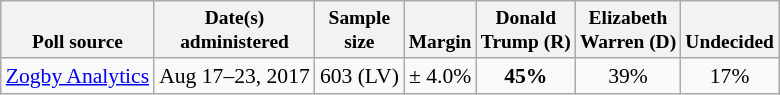<table class="wikitable" style="font-size:90%;text-align:center;">
<tr valign=bottom style="font-size:90%;">
<th>Poll source</th>
<th>Date(s)<br>administered</th>
<th>Sample<br>size</th>
<th>Margin<br></th>
<th>Donald<br>Trump (R)</th>
<th>Elizabeth<br>Warren (D)</th>
<th>Undecided</th>
</tr>
<tr>
<td style="text-align:left;"><a href='#'>Zogby Analytics</a></td>
<td>Aug 17–23, 2017</td>
<td>603 (LV)</td>
<td>± 4.0%</td>
<td><strong>45%</strong></td>
<td>39%</td>
<td>17%</td>
</tr>
</table>
